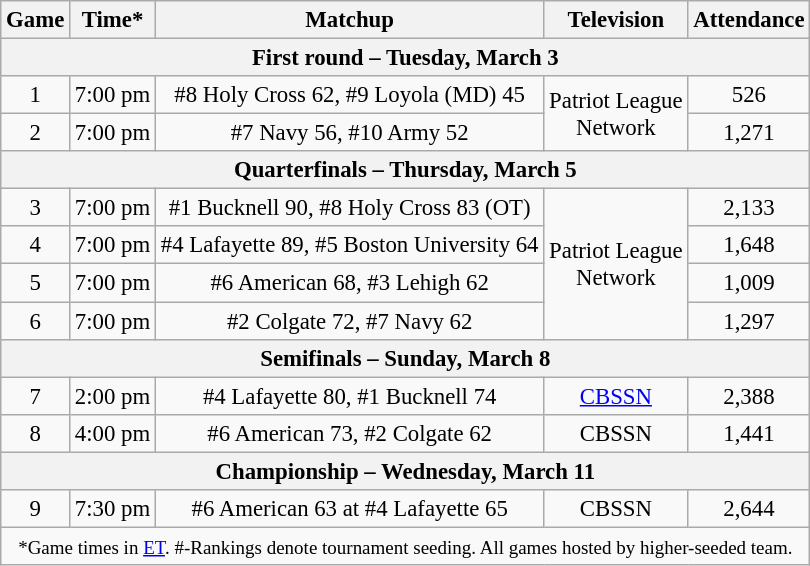<table class="wikitable" style="text-align:center;font-size: 95%">
<tr>
<th>Game</th>
<th>Time*</th>
<th>Matchup</th>
<th>Television</th>
<th>Attendance</th>
</tr>
<tr>
<th colspan=5>First round – Tuesday, March 3</th>
</tr>
<tr>
<td>1</td>
<td>7:00 pm</td>
<td>#8 Holy Cross 62, #9 Loyola (MD) 45</td>
<td rowspan=2>Patriot League<br>Network</td>
<td>526</td>
</tr>
<tr>
<td>2</td>
<td>7:00 pm</td>
<td>#7 Navy 56, #10 Army 52</td>
<td>1,271</td>
</tr>
<tr>
<th colspan=5>Quarterfinals – Thursday, March 5</th>
</tr>
<tr>
<td>3</td>
<td>7:00 pm</td>
<td>#1 Bucknell 90, #8 Holy Cross 83 (OT)</td>
<td rowspan=4>Patriot League<br>Network</td>
<td>2,133</td>
</tr>
<tr>
<td>4</td>
<td>7:00 pm</td>
<td>#4 Lafayette 89, #5 Boston University 64</td>
<td>1,648</td>
</tr>
<tr>
<td>5</td>
<td>7:00 pm</td>
<td>#6 American 68, #3 Lehigh 62</td>
<td>1,009</td>
</tr>
<tr>
<td>6</td>
<td>7:00 pm</td>
<td>#2 Colgate 72, #7 Navy 62</td>
<td>1,297</td>
</tr>
<tr>
<th colspan=5>Semifinals – Sunday, March 8</th>
</tr>
<tr>
<td>7</td>
<td>2:00 pm</td>
<td>#4 Lafayette 80, #1 Bucknell 74</td>
<td><a href='#'>CBSSN</a></td>
<td>2,388</td>
</tr>
<tr>
<td>8</td>
<td>4:00 pm</td>
<td>#6 American 73, #2 Colgate 62</td>
<td>CBSSN</td>
<td>1,441</td>
</tr>
<tr>
<th colspan=5>Championship – Wednesday, March 11</th>
</tr>
<tr>
<td>9</td>
<td>7:30 pm</td>
<td>#6 American 63 at #4 Lafayette 65</td>
<td>CBSSN</td>
<td>2,644</td>
</tr>
<tr>
<td colspan=5><small>*Game times in <a href='#'>ET</a>. #-Rankings denote tournament seeding. All games hosted by higher-seeded team.</small></td>
</tr>
</table>
